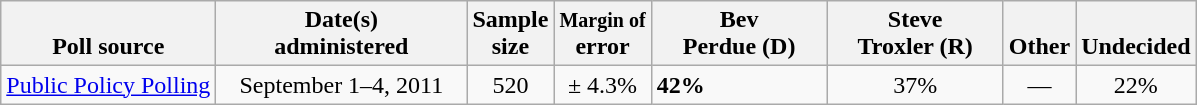<table class="wikitable">
<tr valign= bottom>
<th>Poll source</th>
<th style="width:160px;">Date(s)<br>administered</th>
<th class=small>Sample<br>size</th>
<th><small>Margin of</small><br>error</th>
<th width=110px>Bev<br>Perdue (D)</th>
<th width=110px>Steve<br>Troxler (R)</th>
<th>Other</th>
<th>Undecided</th>
</tr>
<tr>
<td><a href='#'>Public Policy Polling</a></td>
<td align=center>September 1–4, 2011</td>
<td align=center>520</td>
<td align=center>± 4.3%</td>
<td><strong>42%</strong></td>
<td align=center>37%</td>
<td align=center>—</td>
<td align=center>22%</td>
</tr>
</table>
